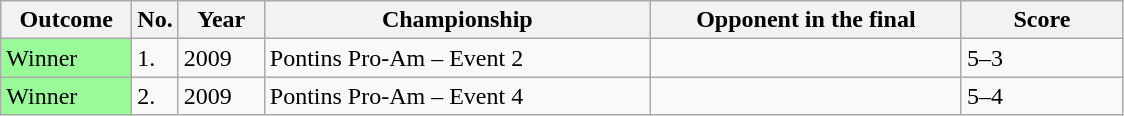<table class="sortable wikitable">
<tr>
<th width="80">Outcome</th>
<th width="20">No.</th>
<th width="50">Year</th>
<th style="width:250px;">Championship</th>
<th style="width:200px;">Opponent in the final</th>
<th style="width:100px;">Score</th>
</tr>
<tr>
<td style="background:#98FB98">Winner</td>
<td>1.</td>
<td>2009</td>
<td>Pontins Pro-Am – Event 2</td>
<td> </td>
<td>5–3</td>
</tr>
<tr>
<td style="background:#98fb98;">Winner</td>
<td>2.</td>
<td>2009</td>
<td>Pontins Pro-Am – Event 4</td>
<td> </td>
<td>5–4</td>
</tr>
</table>
